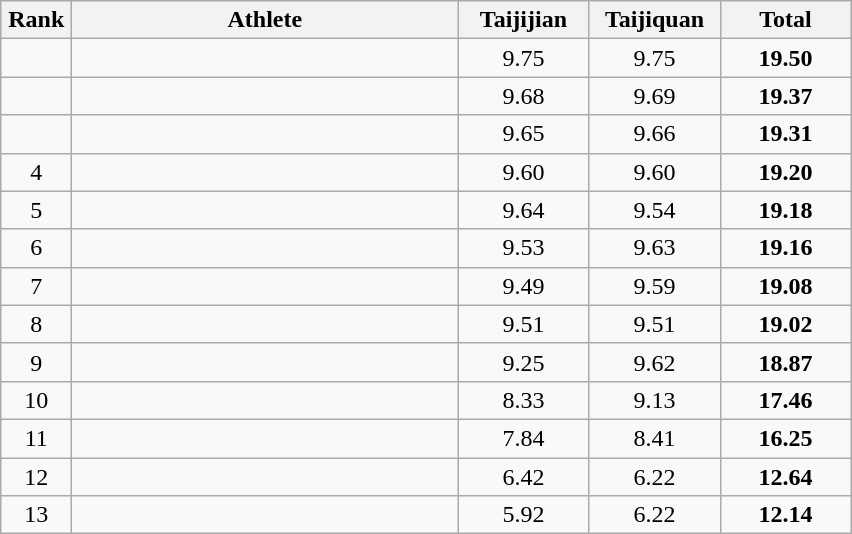<table class=wikitable style="text-align:center">
<tr>
<th width=40>Rank</th>
<th width=250>Athlete</th>
<th width=80>Taijijian</th>
<th width=80>Taijiquan</th>
<th width=80>Total</th>
</tr>
<tr>
<td></td>
<td align=left></td>
<td>9.75</td>
<td>9.75</td>
<td><strong>19.50</strong></td>
</tr>
<tr>
<td></td>
<td align=left></td>
<td>9.68</td>
<td>9.69</td>
<td><strong>19.37</strong></td>
</tr>
<tr>
<td></td>
<td align=left></td>
<td>9.65</td>
<td>9.66</td>
<td><strong>19.31</strong></td>
</tr>
<tr>
<td>4</td>
<td align=left></td>
<td>9.60</td>
<td>9.60</td>
<td><strong>19.20</strong></td>
</tr>
<tr>
<td>5</td>
<td align=left></td>
<td>9.64</td>
<td>9.54</td>
<td><strong>19.18</strong></td>
</tr>
<tr>
<td>6</td>
<td align=left></td>
<td>9.53</td>
<td>9.63</td>
<td><strong>19.16</strong></td>
</tr>
<tr>
<td>7</td>
<td align=left></td>
<td>9.49</td>
<td>9.59</td>
<td><strong>19.08</strong></td>
</tr>
<tr>
<td>8</td>
<td align=left></td>
<td>9.51</td>
<td>9.51</td>
<td><strong>19.02</strong></td>
</tr>
<tr>
<td>9</td>
<td align=left></td>
<td>9.25</td>
<td>9.62</td>
<td><strong>18.87</strong></td>
</tr>
<tr>
<td>10</td>
<td align=left></td>
<td>8.33</td>
<td>9.13</td>
<td><strong>17.46</strong></td>
</tr>
<tr>
<td>11</td>
<td align=left></td>
<td>7.84</td>
<td>8.41</td>
<td><strong>16.25</strong></td>
</tr>
<tr>
<td>12</td>
<td align=left></td>
<td>6.42</td>
<td>6.22</td>
<td><strong>12.64</strong></td>
</tr>
<tr>
<td>13</td>
<td align=left></td>
<td>5.92</td>
<td>6.22</td>
<td><strong>12.14</strong></td>
</tr>
</table>
